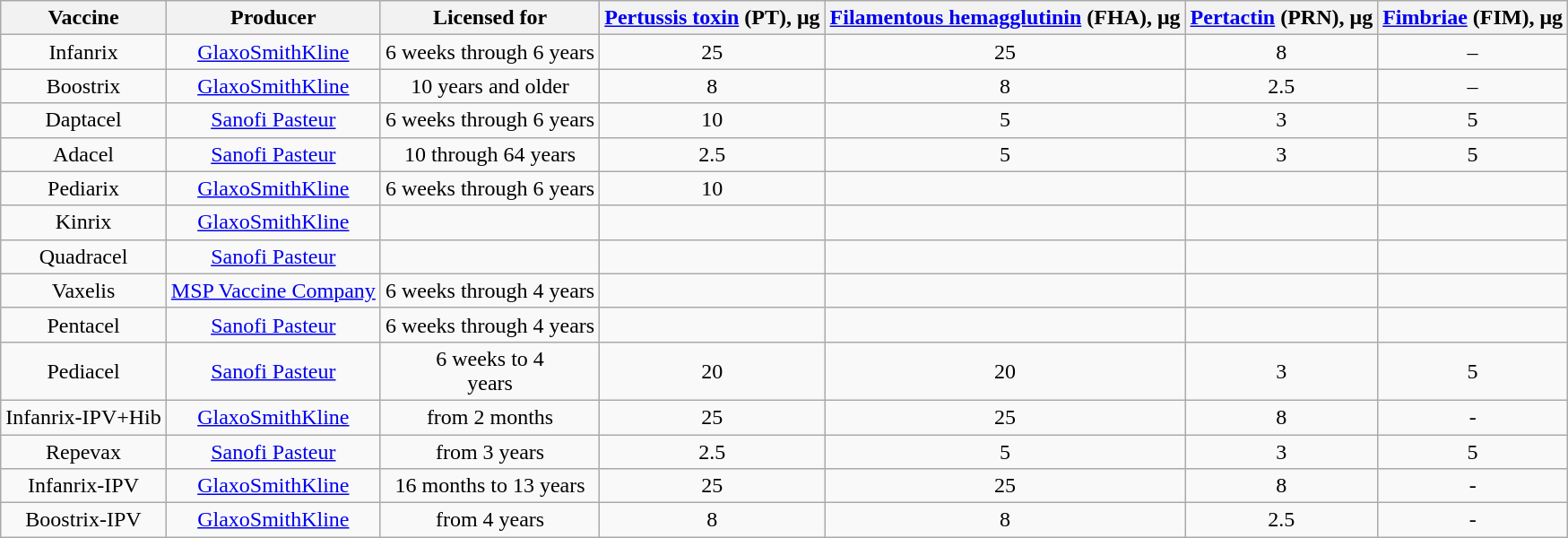<table class="wikitable" style="text-align:center">
<tr>
<th>Vaccine</th>
<th>Producer</th>
<th>Licensed for</th>
<th><a href='#'>Pertussis toxin</a> (PT), μg</th>
<th><a href='#'>Filamentous hemagglutinin</a> (FHA), μg</th>
<th><a href='#'>Pertactin</a> (PRN), μg</th>
<th><a href='#'>Fimbriae</a> (FIM), μg</th>
</tr>
<tr>
<td>Infanrix</td>
<td><a href='#'>GlaxoSmithKline</a></td>
<td>6 weeks through 6 years</td>
<td>25</td>
<td>25</td>
<td>8</td>
<td>–</td>
</tr>
<tr>
<td>Boostrix</td>
<td><a href='#'>GlaxoSmithKline</a></td>
<td>10 years and older</td>
<td>8</td>
<td>8</td>
<td>2.5</td>
<td>–</td>
</tr>
<tr>
<td>Daptacel</td>
<td><a href='#'>Sanofi Pasteur</a></td>
<td>6 weeks through 6 years</td>
<td>10</td>
<td>5</td>
<td>3</td>
<td>5</td>
</tr>
<tr>
<td>Adacel</td>
<td><a href='#'>Sanofi Pasteur</a></td>
<td>10 through 64 years</td>
<td>2.5</td>
<td>5</td>
<td>3</td>
<td>5</td>
</tr>
<tr>
<td>Pediarix</td>
<td><a href='#'>GlaxoSmithKline</a></td>
<td>6 weeks through 6 years</td>
<td>10</td>
<td></td>
<td></td>
<td></td>
</tr>
<tr>
<td>Kinrix</td>
<td><a href='#'>GlaxoSmithKline</a></td>
<td></td>
<td></td>
<td></td>
<td></td>
<td></td>
</tr>
<tr>
<td>Quadracel</td>
<td><a href='#'>Sanofi Pasteur</a></td>
<td></td>
<td></td>
<td></td>
<td></td>
<td></td>
</tr>
<tr>
<td>Vaxelis</td>
<td><a href='#'>MSP Vaccine Company</a></td>
<td>6 weeks through 4 years</td>
<td></td>
<td></td>
<td></td>
<td></td>
</tr>
<tr>
<td>Pentacel</td>
<td><a href='#'>Sanofi Pasteur</a></td>
<td>6 weeks through 4 years</td>
<td></td>
<td></td>
<td></td>
<td></td>
</tr>
<tr>
<td>Pediacel</td>
<td><a href='#'>Sanofi Pasteur</a></td>
<td>6 weeks to 4<br>years</td>
<td>20</td>
<td>20</td>
<td>3</td>
<td>5</td>
</tr>
<tr>
<td>Infanrix-IPV+Hib</td>
<td><a href='#'>GlaxoSmithKline</a></td>
<td>from 2 months</td>
<td>25</td>
<td>25</td>
<td>8</td>
<td>-</td>
</tr>
<tr>
<td>Repevax</td>
<td><a href='#'>Sanofi Pasteur</a></td>
<td>from 3 years</td>
<td>2.5</td>
<td>5</td>
<td>3</td>
<td>5</td>
</tr>
<tr>
<td>Infanrix-IPV</td>
<td><a href='#'>GlaxoSmithKline</a></td>
<td>16 months to 13 years</td>
<td>25</td>
<td>25</td>
<td>8</td>
<td>-</td>
</tr>
<tr>
<td>Boostrix-IPV</td>
<td><a href='#'>GlaxoSmithKline</a></td>
<td>from 4 years</td>
<td>8</td>
<td>8</td>
<td>2.5</td>
<td>-</td>
</tr>
</table>
